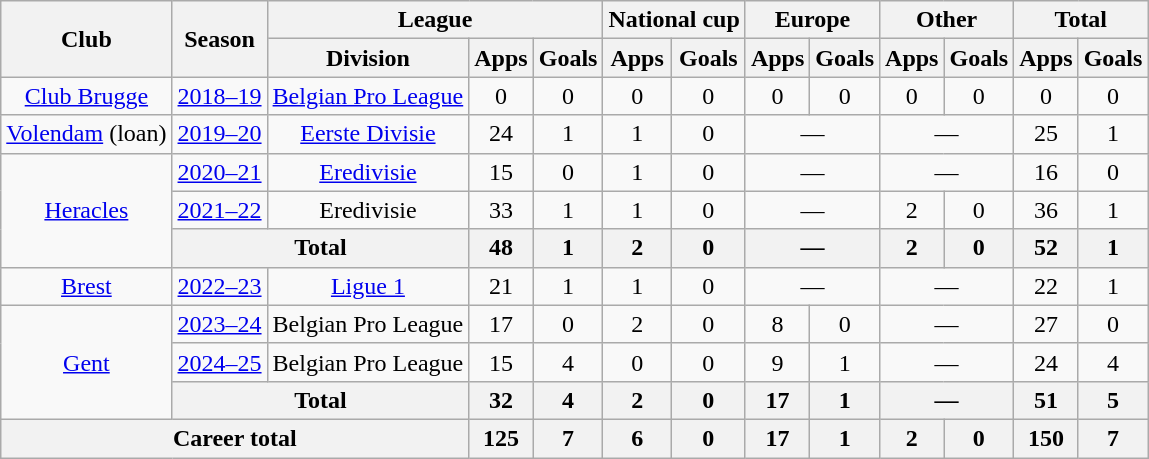<table class=wikitable style="text-align: center">
<tr>
<th rowspan="2">Club</th>
<th rowspan="2">Season</th>
<th colspan="3">League</th>
<th colspan="2">National cup</th>
<th colspan="2">Europe</th>
<th colspan="2">Other</th>
<th colspan="2">Total</th>
</tr>
<tr>
<th>Division</th>
<th>Apps</th>
<th>Goals</th>
<th>Apps</th>
<th>Goals</th>
<th>Apps</th>
<th>Goals</th>
<th>Apps</th>
<th>Goals</th>
<th>Apps</th>
<th>Goals</th>
</tr>
<tr>
<td><a href='#'>Club Brugge</a></td>
<td><a href='#'>2018–19</a></td>
<td><a href='#'>Belgian Pro League</a></td>
<td>0</td>
<td>0</td>
<td>0</td>
<td>0</td>
<td>0</td>
<td>0</td>
<td>0</td>
<td>0</td>
<td>0</td>
<td>0</td>
</tr>
<tr>
<td><a href='#'>Volendam</a> (loan)</td>
<td><a href='#'>2019–20</a></td>
<td><a href='#'>Eerste Divisie</a></td>
<td>24</td>
<td>1</td>
<td>1</td>
<td>0</td>
<td colspan="2">—</td>
<td colspan="2">—</td>
<td>25</td>
<td>1</td>
</tr>
<tr>
<td rowspan="3"><a href='#'>Heracles</a></td>
<td><a href='#'>2020–21</a></td>
<td><a href='#'>Eredivisie</a></td>
<td>15</td>
<td>0</td>
<td>1</td>
<td>0</td>
<td colspan="2">—</td>
<td colspan="2">—</td>
<td>16</td>
<td>0</td>
</tr>
<tr>
<td><a href='#'>2021–22</a></td>
<td>Eredivisie</td>
<td>33</td>
<td>1</td>
<td>1</td>
<td>0</td>
<td colspan="2">—</td>
<td>2</td>
<td>0</td>
<td>36</td>
<td>1</td>
</tr>
<tr>
<th colspan="2">Total</th>
<th>48</th>
<th>1</th>
<th>2</th>
<th>0</th>
<th colspan="2">—</th>
<th>2</th>
<th>0</th>
<th>52</th>
<th>1</th>
</tr>
<tr>
<td><a href='#'>Brest</a></td>
<td><a href='#'>2022–23</a></td>
<td><a href='#'>Ligue 1</a></td>
<td>21</td>
<td>1</td>
<td>1</td>
<td>0</td>
<td colspan="2">—</td>
<td colspan="2">—</td>
<td>22</td>
<td>1</td>
</tr>
<tr>
<td rowspan="3"><a href='#'>Gent</a></td>
<td><a href='#'>2023–24</a></td>
<td>Belgian Pro League</td>
<td>17</td>
<td>0</td>
<td>2</td>
<td>0</td>
<td>8</td>
<td>0</td>
<td colspan="2">—</td>
<td>27</td>
<td>0</td>
</tr>
<tr>
<td><a href='#'>2024–25</a></td>
<td>Belgian Pro League</td>
<td>15</td>
<td>4</td>
<td>0</td>
<td>0</td>
<td>9</td>
<td>1</td>
<td colspan="2">—</td>
<td>24</td>
<td>4</td>
</tr>
<tr>
<th colspan="2">Total</th>
<th>32</th>
<th>4</th>
<th>2</th>
<th>0</th>
<th>17</th>
<th>1</th>
<th colspan="2">—</th>
<th>51</th>
<th>5</th>
</tr>
<tr>
<th colspan="3">Career total</th>
<th>125</th>
<th>7</th>
<th>6</th>
<th>0</th>
<th>17</th>
<th>1</th>
<th>2</th>
<th>0</th>
<th>150</th>
<th>7</th>
</tr>
</table>
